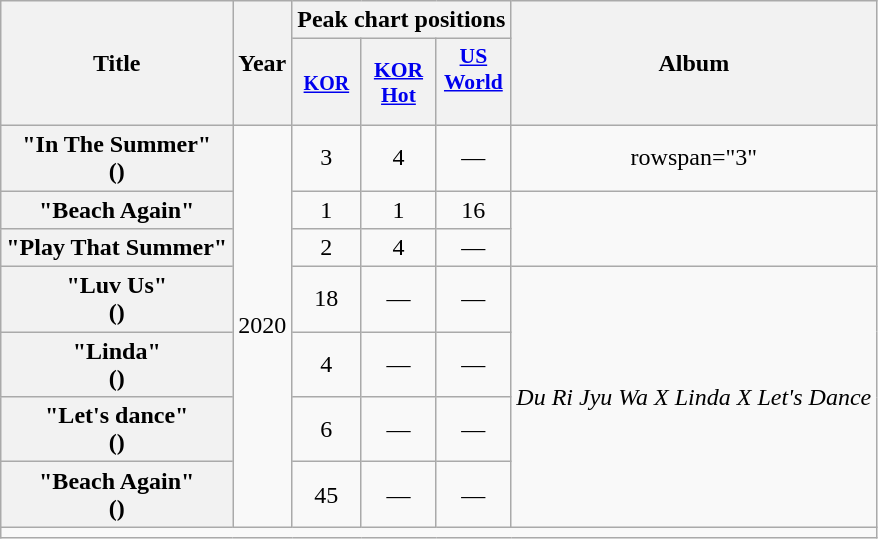<table class="wikitable plainrowheaders" style="text-align:center;">
<tr>
<th scope="col" rowspan="2">Title</th>
<th scope="col" rowspan="2">Year</th>
<th scope="col" colspan="3">Peak chart positions</th>
<th scope="col" rowspan="2">Album</th>
</tr>
<tr>
<th><small><a href='#'>KOR</a></small><br></th>
<th scope="col" style="width:3em;font-size:90%;"><a href='#'>KOR<br>Hot</a><br></th>
<th scope="col" style="width:3em;font-size:90%;"><a href='#'>US World</a><br><br></th>
</tr>
<tr>
<th scope="row">"In The Summer" <br>()</th>
<td rowspan="7">2020</td>
<td>3</td>
<td>4</td>
<td>—</td>
<td>rowspan="3" </td>
</tr>
<tr>
<th scope="row">"Beach Again" </th>
<td>1</td>
<td>1</td>
<td>16</td>
</tr>
<tr>
<th scope="row">"Play That Summer" </th>
<td>2</td>
<td>4</td>
<td>—</td>
</tr>
<tr>
<th scope="row">"Luv Us" <br>()</th>
<td>18</td>
<td>—</td>
<td>—</td>
<td rowspan="4"><em>Du Ri Jyu Wa X Linda X Let's Dance</em></td>
</tr>
<tr>
<th scope="row">"Linda"<br>()</th>
<td>4</td>
<td>—</td>
<td>—</td>
</tr>
<tr>
<th scope="row">"Let's dance" <br>()</th>
<td>6</td>
<td>—</td>
<td>—</td>
</tr>
<tr>
<th scope="row">"Beach Again" <br>()</th>
<td>45</td>
<td>—</td>
<td>—</td>
</tr>
<tr>
<td colspan="6"></td>
</tr>
</table>
